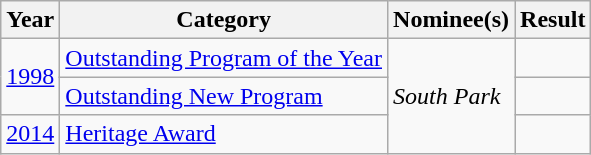<table class="wikitable">
<tr>
<th>Year</th>
<th>Category</th>
<th>Nominee(s)</th>
<th>Result</th>
</tr>
<tr>
<td rowspan="2"><a href='#'>1998</a></td>
<td><a href='#'>Outstanding Program of the Year</a></td>
<td rowspan="3"><em>South Park</em></td>
<td></td>
</tr>
<tr>
<td><a href='#'>Outstanding New Program</a></td>
<td></td>
</tr>
<tr>
<td><a href='#'>2014</a></td>
<td><a href='#'>Heritage Award</a></td>
<td></td>
</tr>
</table>
